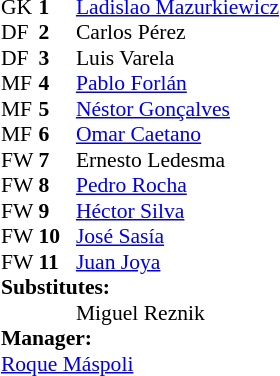<table style="font-size:90%; margin:0.2em auto;" cellspacing="0" cellpadding="0">
<tr>
<th width="25"></th>
<th width="25"></th>
</tr>
<tr>
<td>GK</td>
<td><strong>1</strong></td>
<td> <a href='#'>Ladislao Mazurkiewicz</a></td>
</tr>
<tr>
<td>DF</td>
<td><strong>2</strong></td>
<td> Carlos Pérez</td>
</tr>
<tr>
<td>DF</td>
<td><strong>3</strong></td>
<td> Luis Varela</td>
</tr>
<tr>
<td>MF</td>
<td><strong>4</strong></td>
<td> <a href='#'>Pablo Forlán</a></td>
<td></td>
<td></td>
</tr>
<tr>
<td>MF</td>
<td><strong>5</strong></td>
<td> <a href='#'>Néstor Gonçalves</a></td>
</tr>
<tr>
<td>MF</td>
<td><strong>6</strong></td>
<td> <a href='#'>Omar Caetano</a></td>
</tr>
<tr>
<td>FW</td>
<td><strong>7</strong></td>
<td> Ernesto Ledesma</td>
</tr>
<tr>
<td>FW</td>
<td><strong>8</strong></td>
<td> <a href='#'>Pedro Rocha</a></td>
</tr>
<tr>
<td>FW</td>
<td><strong>9</strong></td>
<td> <a href='#'>Héctor Silva</a></td>
</tr>
<tr>
<td>FW</td>
<td><strong>10</strong></td>
<td> <a href='#'>José Sasía</a></td>
</tr>
<tr>
<td>FW</td>
<td><strong>11</strong></td>
<td> <a href='#'>Juan Joya</a></td>
</tr>
<tr>
<td colspan=3><strong>Substitutes:</strong></td>
</tr>
<tr>
<td></td>
<td></td>
<td> Miguel Reznik</td>
<td></td>
<td></td>
</tr>
<tr>
<td colspan=3><strong>Manager:</strong></td>
</tr>
<tr>
<td colspan=4> <a href='#'>Roque Máspoli</a></td>
</tr>
</table>
